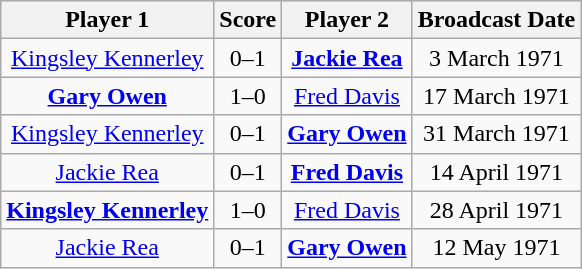<table class="wikitable" style="text-align: center">
<tr>
<th>Player 1</th>
<th>Score</th>
<th>Player 2</th>
<th>Broadcast Date</th>
</tr>
<tr>
<td> <a href='#'>Kingsley Kennerley</a></td>
<td>0–1</td>
<td> <strong><a href='#'>Jackie Rea</a></strong></td>
<td>3 March 1971</td>
</tr>
<tr>
<td> <strong><a href='#'>Gary Owen</a></strong></td>
<td>1–0</td>
<td> <a href='#'>Fred Davis</a></td>
<td>17 March 1971</td>
</tr>
<tr>
<td> <a href='#'>Kingsley Kennerley</a></td>
<td>0–1</td>
<td> <strong><a href='#'>Gary Owen</a></strong></td>
<td>31 March 1971</td>
</tr>
<tr>
<td> <a href='#'>Jackie Rea</a></td>
<td>0–1</td>
<td> <strong><a href='#'>Fred Davis</a></strong></td>
<td>14 April 1971</td>
</tr>
<tr>
<td> <strong><a href='#'>Kingsley Kennerley</a></strong></td>
<td>1–0</td>
<td> <a href='#'>Fred Davis</a></td>
<td>28 April 1971</td>
</tr>
<tr>
<td> <a href='#'>Jackie Rea</a></td>
<td>0–1</td>
<td> <strong><a href='#'>Gary Owen</a></strong></td>
<td>12 May 1971</td>
</tr>
</table>
